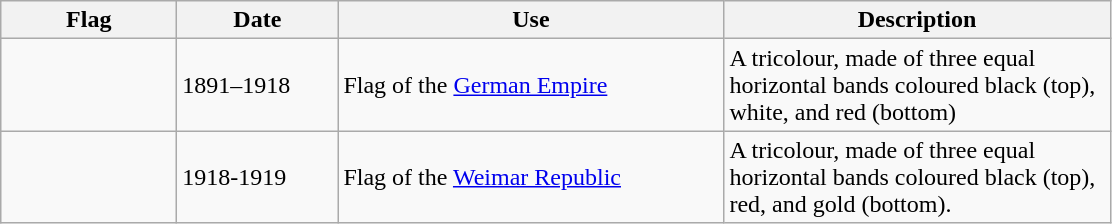<table class="wikitable">
<tr>
<th style="width:110px;">Flag</th>
<th style="width:100px;">Date</th>
<th style="width:250px;">Use</th>
<th style="width:250px;">Description</th>
</tr>
<tr>
<td></td>
<td>1891–1918</td>
<td>Flag of the <a href='#'>German Empire</a></td>
<td>A tricolour, made of three equal horizontal bands coloured black (top), white, and red (bottom)</td>
</tr>
<tr>
<td></td>
<td>1918-1919</td>
<td>Flag of the <a href='#'>Weimar Republic</a></td>
<td>A tricolour, made of three equal horizontal bands coloured black (top), red, and gold (bottom).</td>
</tr>
</table>
